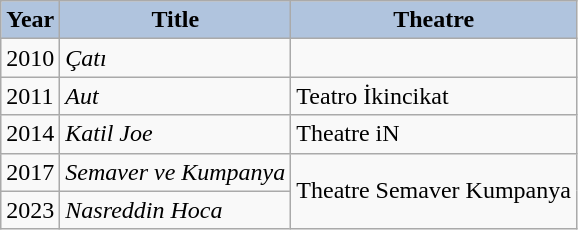<table class="wikitable">
<tr>
<th style="background:#B0C4DE;">Year</th>
<th style="background:#B0C4DE;">Title</th>
<th style="background:#B0C4DE;">Theatre</th>
</tr>
<tr>
<td>2010</td>
<td><em>Çatı</em></td>
<td></td>
</tr>
<tr>
<td>2011</td>
<td><em>Aut</em></td>
<td>Teatro İkincikat</td>
</tr>
<tr>
<td>2014</td>
<td><em>Katil Joe</em></td>
<td>Theatre iN</td>
</tr>
<tr>
<td>2017</td>
<td><em>Semaver ve Kumpanya</em></td>
<td rowspan="2">Theatre Semaver Kumpanya</td>
</tr>
<tr>
<td>2023</td>
<td><em>Nasreddin Hoca</em></td>
</tr>
</table>
